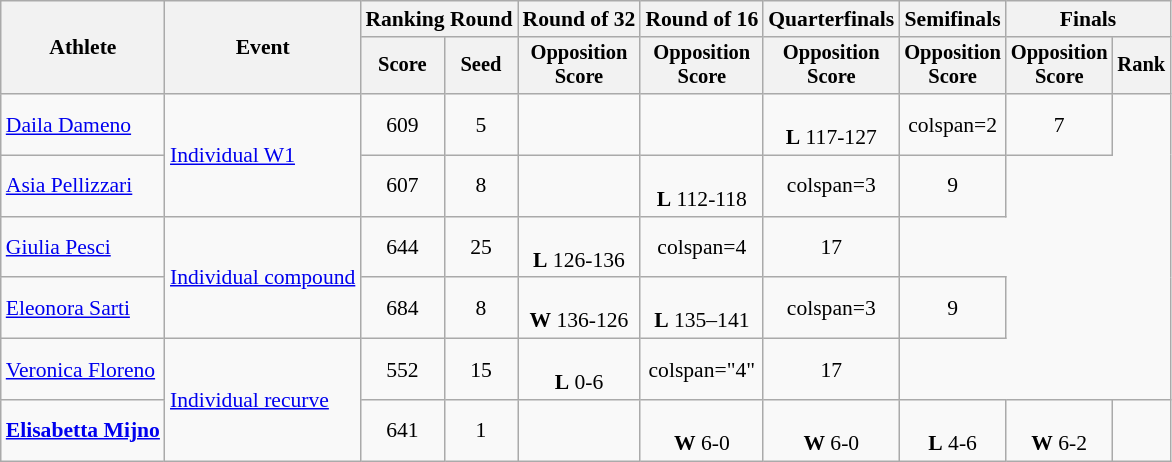<table class="wikitable" style="text-align: center; font-size:90%">
<tr>
<th rowspan="2">Athlete</th>
<th rowspan="2">Event</th>
<th colspan="2">Ranking Round</th>
<th>Round of 32</th>
<th>Round of 16</th>
<th>Quarterfinals</th>
<th>Semifinals</th>
<th colspan="2">Finals</th>
</tr>
<tr style="font-size:95%">
<th>Score</th>
<th>Seed</th>
<th>Opposition<br>Score</th>
<th>Opposition<br>Score</th>
<th>Opposition<br>Score</th>
<th>Opposition<br>Score</th>
<th>Opposition<br>Score</th>
<th>Rank</th>
</tr>
<tr>
<td align=left><a href='#'>Daila Dameno</a></td>
<td align=left rowspan=2><a href='#'>Individual W1</a></td>
<td>609</td>
<td>5</td>
<td></td>
<td></td>
<td><br><strong>L</strong> 117-127</td>
<td>colspan=2 </td>
<td>7</td>
</tr>
<tr>
<td align=left><a href='#'>Asia Pellizzari</a></td>
<td>607</td>
<td>8</td>
<td></td>
<td><br><strong>L</strong> 112-118</td>
<td>colspan=3 </td>
<td>9</td>
</tr>
<tr>
<td align=left><a href='#'>Giulia Pesci</a></td>
<td align=left rowspan=2><a href='#'>Individual compound</a></td>
<td>644</td>
<td>25</td>
<td><br><strong>L</strong> 126-136</td>
<td>colspan=4 </td>
<td>17</td>
</tr>
<tr>
<td align=left><a href='#'>Eleonora Sarti</a></td>
<td>684</td>
<td>8</td>
<td><br><strong>W</strong> 136-126</td>
<td><br><strong>L</strong> 135–141</td>
<td>colspan=3 </td>
<td>9</td>
</tr>
<tr>
<td align=left><a href='#'>Veronica Floreno</a></td>
<td align=left rowspan=2><a href='#'>Individual recurve</a></td>
<td>552</td>
<td>15</td>
<td><br><strong>L</strong> 0-6</td>
<td>colspan="4" </td>
<td>17</td>
</tr>
<tr>
<td align=left><strong><a href='#'>Elisabetta Mijno</a></strong></td>
<td>641</td>
<td>1</td>
<td></td>
<td><br><strong>W</strong> 6-0</td>
<td><br><strong>W</strong> 6-0</td>
<td><br><strong>L</strong> 4-6</td>
<td><br><strong>W</strong> 6-2</td>
<td></td>
</tr>
</table>
